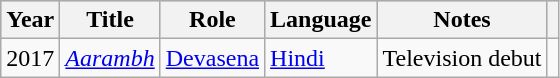<table class="wikitable plainrowheaders" id="filmography">
<tr style="background:#ccc; text-align:center;">
<th>Year</th>
<th>Title</th>
<th>Role</th>
<th>Language</th>
<th>Notes</th>
<th></th>
</tr>
<tr>
<td>2017</td>
<td><em><a href='#'>Aarambh</a></em></td>
<td><a href='#'>Devasena</a></td>
<td><a href='#'>Hindi</a></td>
<td>Television debut</td>
</tr>
</table>
